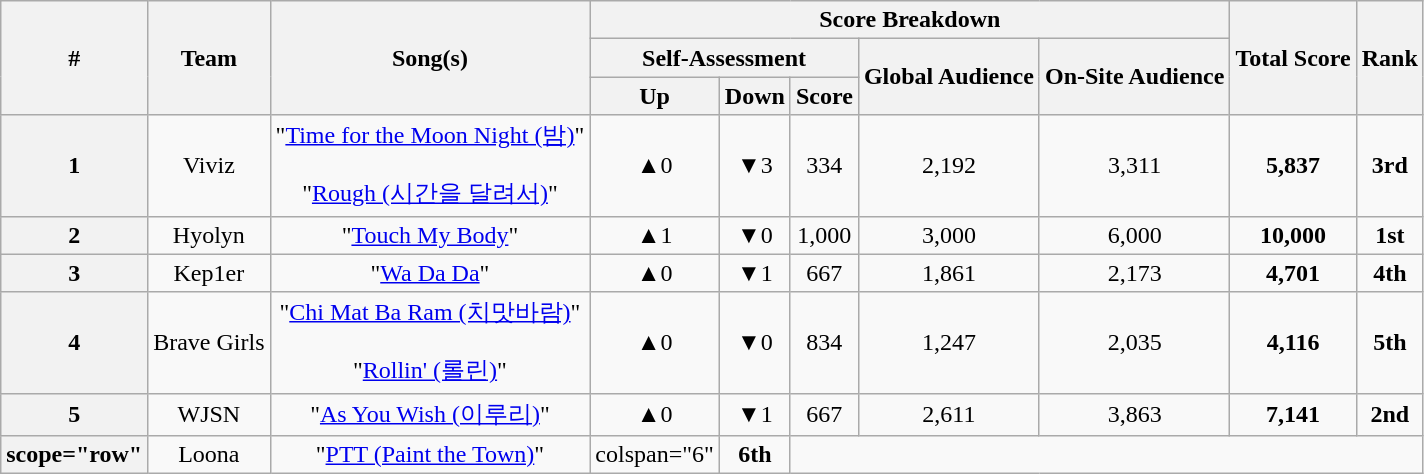<table class="wikitable plainrowheaders sortable" style="text-align:center">
<tr>
<th scope="col" rowspan="3">#</th>
<th scope="col" rowspan="3">Team</th>
<th scope="col" rowspan="3">Song(s)</th>
<th scope="col" colspan="5">Score Breakdown</th>
<th scope="col" rowspan="3">Total Score<br></th>
<th scope="col" rowspan="3">Rank</th>
</tr>
<tr>
<th scope="col" colspan="3">Self-Assessment<br></th>
<th scope="col" rowspan="2">Global Audience<br></th>
<th scope="col" rowspan="2">On-Site Audience<br></th>
</tr>
<tr>
<th scope="col">Up</th>
<th scope="col">Down</th>
<th scope="col">Score</th>
</tr>
<tr>
<th scope="row" style="text-align:center"><strong>1</strong></th>
<td>Viviz</td>
<td>"<a href='#'>Time for the Moon Night (밤)</a>"<br><br>"<a href='#'>Rough (시간을 달려서)</a>"</td>
<td>▲0</td>
<td>▼3</td>
<td>334</td>
<td>2,192</td>
<td>3,311</td>
<td><strong>5,837</strong></td>
<td><strong>3rd</strong></td>
</tr>
<tr>
<th scope="row" style="text-align:center"><strong>2</strong></th>
<td>Hyolyn</td>
<td>"<a href='#'>Touch My Body</a>"</td>
<td>▲1</td>
<td>▼0</td>
<td>1,000</td>
<td>3,000</td>
<td>6,000</td>
<td><strong>10,000</strong></td>
<td><strong>1st</strong></td>
</tr>
<tr>
<th scope="row" style="text-align:center"><strong>3</strong></th>
<td>Kep1er</td>
<td>"<a href='#'>Wa Da Da</a>"<br></td>
<td>▲0</td>
<td>▼1</td>
<td>667</td>
<td>1,861</td>
<td>2,173</td>
<td><strong>4,701</strong></td>
<td><strong>4th</strong></td>
</tr>
<tr>
<th scope="row" style="text-align:center"><strong>4</strong></th>
<td>Brave Girls</td>
<td>"<a href='#'>Chi Mat Ba Ram (치맛바람)</a>"<br><br>"<a href='#'>Rollin' (롤린)</a>"<br></td>
<td>▲0</td>
<td>▼0</td>
<td>834</td>
<td>1,247</td>
<td>2,035</td>
<td><strong>4,116</strong></td>
<td><strong>5th</strong></td>
</tr>
<tr>
<th scope="row" style="text-align:center"><strong>5</strong></th>
<td>WJSN</td>
<td>"<a href='#'>As You Wish (이루리)</a>"</td>
<td>▲0</td>
<td>▼1</td>
<td>667</td>
<td>2,611</td>
<td>3,863</td>
<td><strong>7,141</strong></td>
<td><strong>2nd</strong></td>
</tr>
<tr>
<th>scope="row" </th>
<td>Loona</td>
<td>"<a href='#'>PTT (Paint the Town)</a>"</td>
<td>colspan="6" </td>
<td><strong>6th</strong></td>
</tr>
</table>
